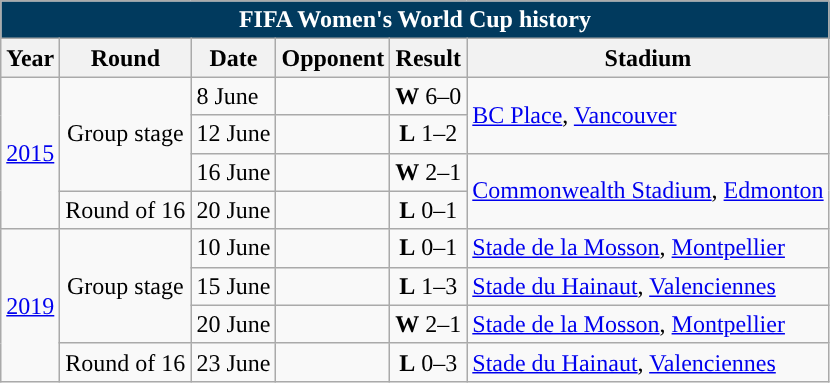<table class="wikitable" style="text-align: center;font-size:100%;">
<tr>
<th colspan=6 style="background: #013A5E; color: #FFFFFF;">FIFA Women's World Cup history</th>
</tr>
<tr>
<th>Year</th>
<th>Round</th>
<th>Date</th>
<th>Opponent</th>
<th>Result</th>
<th>Stadium</th>
</tr>
<tr>
<td rowspan=4> <a href='#'>2015</a></td>
<td rowspan=3>Group stage</td>
<td align="left">8 June</td>
<td align="left"></td>
<td><strong>W</strong> 6–0</td>
<td rowspan=2 align="left"><a href='#'>BC Place</a>, <a href='#'>Vancouver</a></td>
</tr>
<tr>
<td align="left">12 June</td>
<td align="left"></td>
<td><strong>L</strong> 1–2</td>
</tr>
<tr>
<td align="left">16 June</td>
<td align="left"></td>
<td><strong>W</strong> 2–1</td>
<td rowspan=2 align="left"><a href='#'>Commonwealth Stadium</a>, <a href='#'>Edmonton</a></td>
</tr>
<tr>
<td>Round of 16</td>
<td align="left">20 June</td>
<td align="left"></td>
<td><strong>L</strong> 0–1</td>
</tr>
<tr>
<td rowspan=4> <a href='#'>2019</a></td>
<td rowspan=3>Group stage</td>
<td align="left">10 June</td>
<td align="left"></td>
<td><strong>L</strong> 0–1</td>
<td align="left"><a href='#'>Stade de la Mosson</a>, <a href='#'>Montpellier</a></td>
</tr>
<tr>
<td align="left">15 June</td>
<td align="left"></td>
<td><strong>L</strong> 1–3</td>
<td align="left"><a href='#'>Stade du Hainaut</a>, <a href='#'>Valenciennes</a></td>
</tr>
<tr>
<td align="left">20 June</td>
<td align="left"></td>
<td><strong>W</strong> 2–1</td>
<td align="left"><a href='#'>Stade de la Mosson</a>, <a href='#'>Montpellier</a></td>
</tr>
<tr>
<td>Round of 16</td>
<td align="left">23 June</td>
<td align="left"></td>
<td><strong>L</strong> 0–3</td>
<td align="left"><a href='#'>Stade du Hainaut</a>, <a href='#'>Valenciennes</a></td>
</tr>
</table>
